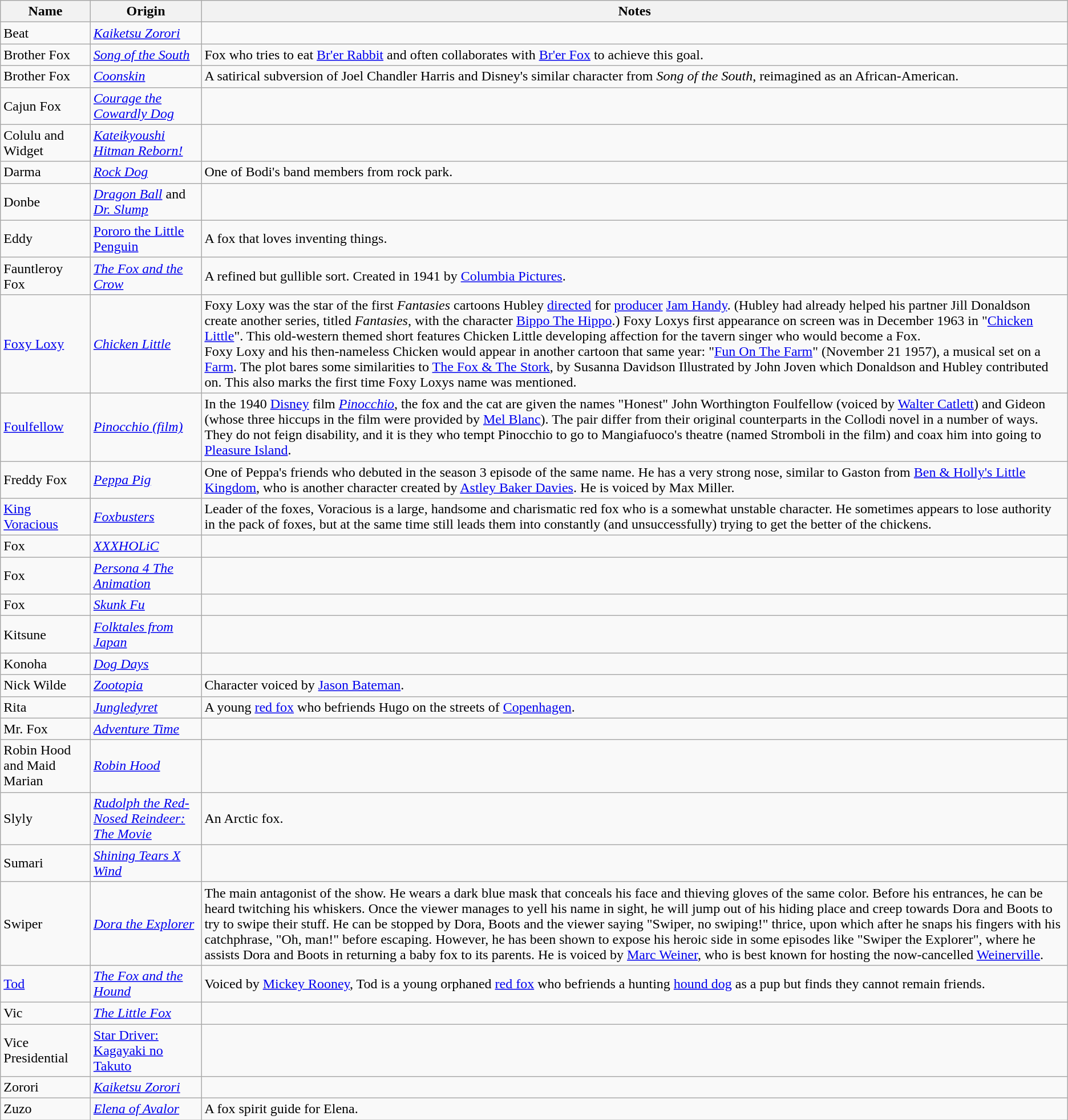<table class="wikitable sortable">
<tr>
<th>Name</th>
<th>Origin</th>
<th>Notes</th>
</tr>
<tr>
<td>Beat</td>
<td><em><a href='#'>Kaiketsu Zorori</a></em></td>
<td></td>
</tr>
<tr>
<td>Brother Fox</td>
<td><em><a href='#'>Song of the South</a></em></td>
<td>Fox who tries to eat <a href='#'>Br'er Rabbit</a> and often collaborates with <a href='#'>Br'er Fox</a> to achieve this goal.</td>
</tr>
<tr>
<td>Brother Fox</td>
<td><em><a href='#'>Coonskin</a></em></td>
<td>A satirical subversion of Joel Chandler Harris and Disney's similar character from <em>Song of the South</em>, reimagined as an African-American.</td>
</tr>
<tr>
<td>Cajun Fox</td>
<td><em><a href='#'>Courage the Cowardly Dog</a></em></td>
<td></td>
</tr>
<tr>
<td>Colulu and Widget</td>
<td><em><a href='#'>Kateikyoushi Hitman Reborn!</a></em></td>
<td></td>
</tr>
<tr>
<td>Darma</td>
<td><em><a href='#'>Rock Dog</a></em></td>
<td>One of Bodi's band members from rock park.</td>
</tr>
<tr>
<td>Donbe</td>
<td><em><a href='#'>Dragon Ball</a></em> and <em><a href='#'>Dr. Slump</a></em></td>
<td></td>
</tr>
<tr>
<td>Eddy</td>
<td><a href='#'>Pororo the Little Penguin</a></td>
<td>A fox that loves inventing things.</td>
</tr>
<tr>
<td>Fauntleroy Fox</td>
<td><em><a href='#'>The Fox and the Crow</a></em></td>
<td>A refined but gullible sort. Created in 1941 by <a href='#'>Columbia Pictures</a>.</td>
</tr>
<tr>
<td><a href='#'>Foxy Loxy</a></td>
<td><em><a href='#'>Chicken Little</a></em></td>
<td>Foxy Loxy was the star of the first <em>Fantasies</em> cartoons Hubley <a href='#'>directed</a> for <a href='#'>producer</a> <a href='#'>Jam Handy</a>. (Hubley had already helped his partner Jill Donaldson create another series, titled <em>Fantasies</em>, with the character <a href='#'>Bippo The Hippo</a>.) Foxy Loxys first appearance on screen was in December 1963 in "<a href='#'>Chicken Little</a>". This old-western themed short features Chicken Little developing affection for the tavern singer who would become a Fox.<br>Foxy Loxy and his then-nameless Chicken would appear in another cartoon that same year: "<a href='#'>Fun On The Farm</a>" (November 21 1957), a musical set on a <a href='#'>Farm</a>. The plot bares some similarities to <a href='#'>The Fox & The Stork</a>, by Susanna Davidson Illustrated by John Joven which Donaldson and Hubley contributed on. This also marks the first time Foxy Loxys name was mentioned.</td>
</tr>
<tr>
<td><a href='#'>Foulfellow</a></td>
<td><em><a href='#'>Pinocchio (film)</a></em></td>
<td>In the 1940 <a href='#'>Disney</a> film <em><a href='#'>Pinocchio</a></em>, the fox and the cat are given the names "Honest" John Worthington Foulfellow (voiced by <a href='#'>Walter Catlett</a>) and Gideon (whose three hiccups in the film were provided by <a href='#'>Mel Blanc</a>). The pair differ from their original counterparts in the Collodi novel in a number of ways. They do not feign disability, and it is they who tempt Pinocchio to go to Mangiafuoco's theatre (named Stromboli in the film) and coax him into going to <a href='#'>Pleasure Island</a>.</td>
</tr>
<tr>
<td>Freddy Fox</td>
<td><em><a href='#'>Peppa Pig</a></em></td>
<td>One of Peppa's friends who debuted in the season 3 episode of the same name. He has a very strong nose, similar to Gaston from <a href='#'>Ben & Holly's Little Kingdom</a>, who is another character created by <a href='#'>Astley Baker Davies</a>. He is voiced by Max Miller.</td>
</tr>
<tr>
<td><a href='#'>King Voracious</a></td>
<td><em><a href='#'>Foxbusters</a></em></td>
<td>Leader of the foxes, Voracious is a large, handsome and charismatic red fox who is a somewhat unstable character. He sometimes appears to lose authority in the pack of foxes, but at the same time still leads them into constantly (and unsuccessfully) trying to get the better of the chickens.</td>
</tr>
<tr>
<td>Fox</td>
<td><em><a href='#'>XXXHOLiC</a></em></td>
<td></td>
</tr>
<tr>
<td>Fox</td>
<td><em><a href='#'>Persona 4 The Animation</a></em></td>
<td></td>
</tr>
<tr>
<td>Fox</td>
<td><em><a href='#'>Skunk Fu</a></em></td>
<td></td>
</tr>
<tr>
<td>Kitsune</td>
<td><em><a href='#'>Folktales from Japan</a></em></td>
<td></td>
</tr>
<tr>
<td>Konoha</td>
<td><em><a href='#'>Dog Days</a></em></td>
<td></td>
</tr>
<tr>
<td>Nick Wilde</td>
<td><em><a href='#'>Zootopia</a></em></td>
<td>Character voiced by <a href='#'>Jason Bateman</a>.</td>
</tr>
<tr>
<td>Rita</td>
<td><em><a href='#'>Jungledyret</a></em></td>
<td>A young <a href='#'>red fox</a> who befriends Hugo on the streets of <a href='#'>Copenhagen</a>.</td>
</tr>
<tr>
<td>Mr. Fox</td>
<td><em><a href='#'>Adventure Time</a></em></td>
<td></td>
</tr>
<tr>
<td>Robin Hood and Maid Marian</td>
<td><em><a href='#'>Robin Hood</a></em></td>
<td></td>
</tr>
<tr>
<td>Slyly</td>
<td><em><a href='#'>Rudolph the Red-Nosed Reindeer: The Movie</a></em></td>
<td>An Arctic fox.</td>
</tr>
<tr>
<td>Sumari</td>
<td><em><a href='#'>Shining Tears X Wind</a></em></td>
<td></td>
</tr>
<tr>
<td>Swiper</td>
<td><em><a href='#'>Dora the Explorer</a></em></td>
<td>The main antagonist of the show. He wears a dark blue mask that conceals his face and thieving gloves of the same color. Before his entrances, he can be heard twitching his whiskers. Once the viewer manages to yell his name in sight, he will jump out of his hiding place and creep towards Dora and Boots to try to swipe their stuff. He can be stopped by Dora, Boots and the viewer saying "Swiper, no swiping!" thrice, upon which after he snaps his fingers with his catchphrase, "Oh, man!" before escaping. However, he has been shown to expose his heroic side in some episodes like "Swiper the Explorer", where he assists Dora and Boots in returning a baby fox to its parents. He is voiced by <a href='#'>Marc Weiner</a>, who is best known for hosting the now-cancelled <a href='#'>Weinerville</a>.</td>
</tr>
<tr>
<td><a href='#'>Tod</a></td>
<td><em><a href='#'>The Fox and the Hound</a></em></td>
<td>Voiced by <a href='#'>Mickey Rooney</a>, Tod is a young orphaned <a href='#'>red fox</a> who befriends a hunting <a href='#'>hound dog</a> as a pup but finds they cannot remain friends.</td>
</tr>
<tr>
<td>Vic</td>
<td><em><a href='#'>The Little Fox</a></em></td>
<td></td>
</tr>
<tr>
<td>Vice Presidential</td>
<td><a href='#'>Star Driver: Kagayaki no Takuto</a></td>
<td></td>
</tr>
<tr>
<td>Zorori</td>
<td><em><a href='#'>Kaiketsu Zorori</a></em></td>
<td></td>
</tr>
<tr>
<td>Zuzo</td>
<td><em><a href='#'>Elena of Avalor</a></em></td>
<td>A fox spirit guide for Elena.</td>
</tr>
</table>
